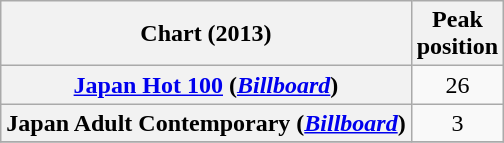<table class="wikitable sortable plainrowheaders">
<tr>
<th>Chart (2013)</th>
<th>Peak<br>position</th>
</tr>
<tr>
<th scope="row"><a href='#'>Japan Hot 100</a> (<em><a href='#'>Billboard</a></em>)</th>
<td style="text-align:center;">26</td>
</tr>
<tr>
<th scope="row">Japan Adult Contemporary (<em><a href='#'>Billboard</a></em>)</th>
<td style="text-align:center;">3</td>
</tr>
<tr>
</tr>
</table>
